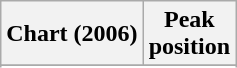<table class="wikitable sortable plainrowheaders" style="text-align:center">
<tr>
<th scope="col">Chart (2006)</th>
<th scope="col">Peak<br>position</th>
</tr>
<tr>
</tr>
<tr>
</tr>
<tr>
</tr>
</table>
